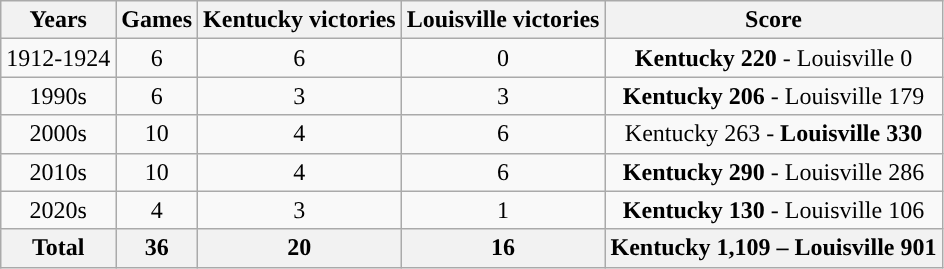<table class="wikitable sortable" style="text-align:center">
<tr>
<th>Years</th>
<th>Games</th>
<th>Kentucky victories</th>
<th>Louisville victories</th>
<th>Score</th>
</tr>
<tr>
<td>1912-1924</td>
<td>6</td>
<td>6</td>
<td>0</td>
<td><strong>Kentucky 220</strong> - Louisville 0</td>
</tr>
<tr>
<td>1990s</td>
<td>6</td>
<td>3</td>
<td>3</td>
<td><strong>Kentucky 206</strong> - Louisville 179</td>
</tr>
<tr>
<td>2000s</td>
<td>10</td>
<td>4</td>
<td>6</td>
<td>Kentucky 263 - <strong>Louisville 330</strong></td>
</tr>
<tr>
<td>2010s</td>
<td>10</td>
<td>4</td>
<td>6</td>
<td><strong>Kentucky 290</strong> - Louisville 286</td>
</tr>
<tr>
<td>2020s</td>
<td>4</td>
<td>3</td>
<td>1</td>
<td><strong>Kentucky 130</strong> - Louisville 106</td>
</tr>
<tr>
<th>Total</th>
<th>36</th>
<th>20</th>
<th>16</th>
<th><strong>Kentucky 1,109</strong> – Louisville 901</th>
</tr>
</table>
